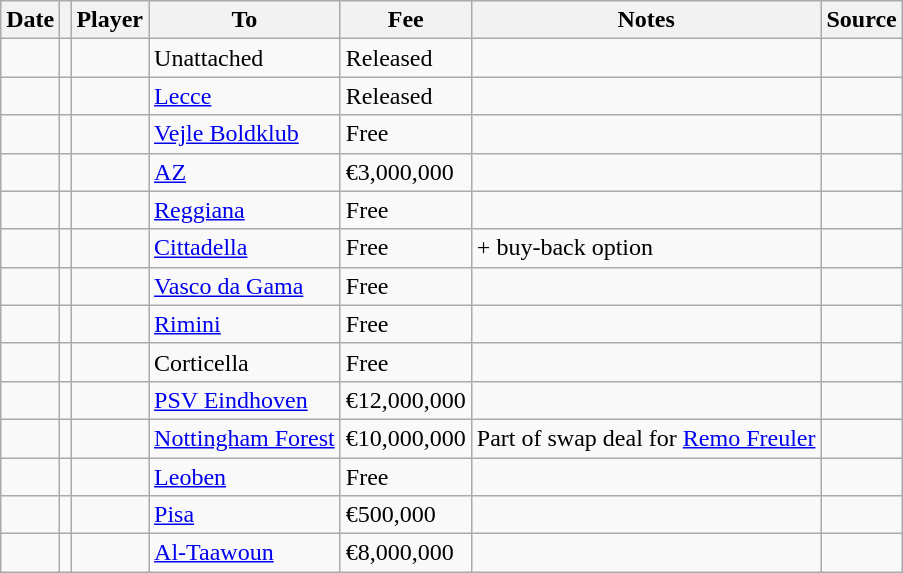<table class="wikitable plainrowheaders sortable">
<tr>
<th scope="col">Date</th>
<th></th>
<th scope="col">Player</th>
<th>To</th>
<th style="width: 65px;">Fee</th>
<th>Notes</th>
<th scope="col">Source</th>
</tr>
<tr>
<td></td>
<td align="center"></td>
<td></td>
<td>Unattached</td>
<td>Released</td>
<td></td>
<td></td>
</tr>
<tr>
<td></td>
<td align="center"></td>
<td></td>
<td> <a href='#'>Lecce</a></td>
<td>Released</td>
<td></td>
<td></td>
</tr>
<tr>
<td></td>
<td align="center"></td>
<td></td>
<td> <a href='#'>Vejle Boldklub</a></td>
<td>Free</td>
<td></td>
<td></td>
</tr>
<tr>
<td></td>
<td align="center"></td>
<td></td>
<td> <a href='#'>AZ</a></td>
<td>€3,000,000</td>
<td></td>
<td></td>
</tr>
<tr>
<td></td>
<td align="center"></td>
<td></td>
<td> <a href='#'>Reggiana</a></td>
<td>Free</td>
<td></td>
<td></td>
</tr>
<tr>
<td></td>
<td align="center"></td>
<td></td>
<td> <a href='#'>Cittadella</a></td>
<td>Free</td>
<td>+ buy-back option</td>
<td></td>
</tr>
<tr>
<td></td>
<td align="center"></td>
<td></td>
<td> <a href='#'>Vasco da Gama</a></td>
<td>Free</td>
<td></td>
<td></td>
</tr>
<tr>
<td></td>
<td align="center"></td>
<td></td>
<td> <a href='#'>Rimini</a></td>
<td>Free</td>
<td></td>
<td></td>
</tr>
<tr>
<td></td>
<td align="center"></td>
<td></td>
<td> Corticella</td>
<td>Free</td>
<td></td>
<td></td>
</tr>
<tr>
<td></td>
<td align="center"></td>
<td></td>
<td> <a href='#'>PSV Eindhoven</a></td>
<td>€12,000,000</td>
<td></td>
<td></td>
</tr>
<tr>
<td></td>
<td align="center"></td>
<td></td>
<td> <a href='#'>Nottingham Forest</a></td>
<td>€10,000,000</td>
<td>Part of swap deal for <a href='#'>Remo Freuler</a></td>
<td></td>
</tr>
<tr>
<td></td>
<td align="center"></td>
<td></td>
<td> <a href='#'>Leoben</a></td>
<td>Free</td>
<td></td>
<td></td>
</tr>
<tr>
<td></td>
<td align="center"></td>
<td></td>
<td> <a href='#'>Pisa</a></td>
<td>€500,000</td>
<td></td>
<td></td>
</tr>
<tr>
<td></td>
<td align="center"></td>
<td></td>
<td> <a href='#'>Al-Taawoun</a></td>
<td>€8,000,000</td>
<td></td>
<td></td>
</tr>
</table>
